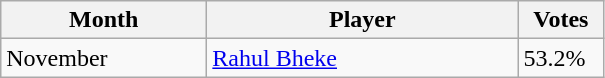<table class="wikitable" style="text-align:left">
<tr>
<th style="width:130px;">Month</th>
<th style="width:200px;">Player</th>
<th style="width:50px;">Votes</th>
</tr>
<tr>
<td>November</td>
<td> <a href='#'>Rahul Bheke</a></td>
<td>53.2%</td>
</tr>
</table>
